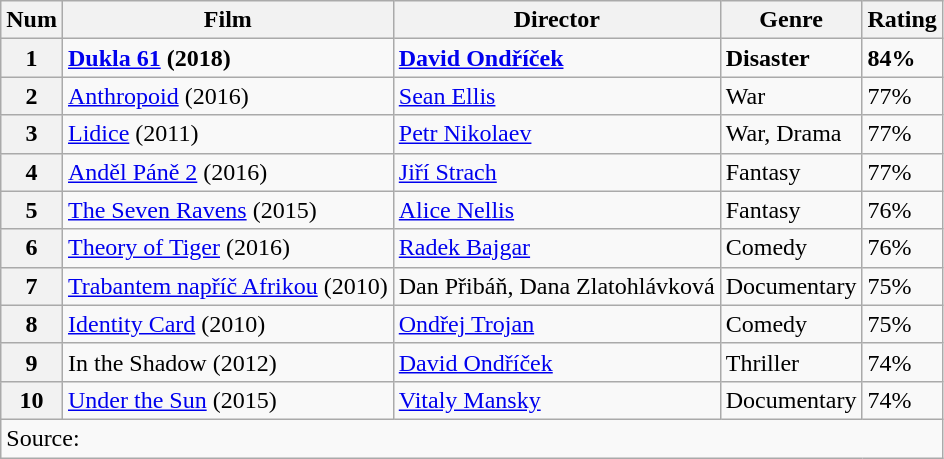<table class="wikitable">
<tr>
<th>Num</th>
<th>Film</th>
<th>Director</th>
<th>Genre</th>
<th>Rating</th>
</tr>
<tr>
<th><strong>1</strong></th>
<td><strong><a href='#'>Dukla 61</a> (2018)</strong></td>
<td><strong><a href='#'>David Ondříček</a></strong></td>
<td><strong>Disaster</strong></td>
<td><strong>84%</strong></td>
</tr>
<tr>
<th>2</th>
<td><a href='#'>Anthropoid</a> (2016)</td>
<td><a href='#'>Sean Ellis</a></td>
<td>War</td>
<td>77%</td>
</tr>
<tr>
<th>3</th>
<td><a href='#'>Lidice</a> (2011)</td>
<td><a href='#'>Petr Nikolaev</a></td>
<td>War, Drama</td>
<td>77%</td>
</tr>
<tr>
<th>4</th>
<td><a href='#'>Anděl Páně 2</a> (2016)</td>
<td><a href='#'>Jiří Strach</a></td>
<td>Fantasy</td>
<td>77%</td>
</tr>
<tr>
<th>5</th>
<td><a href='#'>The Seven Ravens</a> (2015)</td>
<td><a href='#'>Alice Nellis</a></td>
<td>Fantasy</td>
<td>76%</td>
</tr>
<tr>
<th>6</th>
<td><a href='#'>Theory of Tiger</a> (2016)</td>
<td><a href='#'>Radek Bajgar</a></td>
<td>Comedy</td>
<td>76%</td>
</tr>
<tr>
<th>7</th>
<td><a href='#'>Trabantem napříč Afrikou</a> (2010)</td>
<td>Dan Přibáň, Dana Zlatohlávková</td>
<td>Documentary</td>
<td>75%</td>
</tr>
<tr>
<th>8</th>
<td><a href='#'>Identity Card</a> (2010)</td>
<td><a href='#'>Ondřej Trojan</a></td>
<td>Comedy</td>
<td>75%</td>
</tr>
<tr>
<th>9</th>
<td>In the Shadow (2012)</td>
<td><a href='#'>David Ondříček</a></td>
<td>Thriller</td>
<td>74%</td>
</tr>
<tr>
<th>10</th>
<td><a href='#'>Under the Sun</a> (2015)</td>
<td><a href='#'>Vitaly Mansky</a></td>
<td>Documentary</td>
<td>74%</td>
</tr>
<tr>
<td colspan="5">Source:</td>
</tr>
</table>
